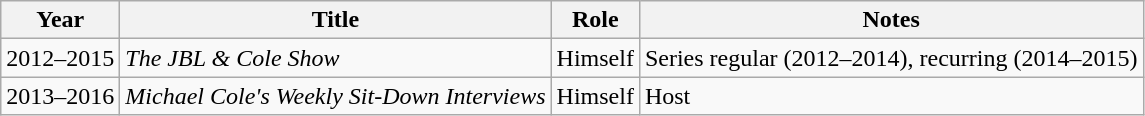<table class="wikitable sortable">
<tr>
<th>Year</th>
<th>Title</th>
<th>Role</th>
<th class="unsortable">Notes</th>
</tr>
<tr>
<td>2012–2015</td>
<td><em>The JBL & Cole Show</em></td>
<td>Himself</td>
<td>Series regular (2012–2014), recurring (2014–2015)</td>
</tr>
<tr>
<td>2013–2016</td>
<td><em>Michael Cole's Weekly Sit-Down Interviews</em></td>
<td>Himself</td>
<td>Host</td>
</tr>
</table>
